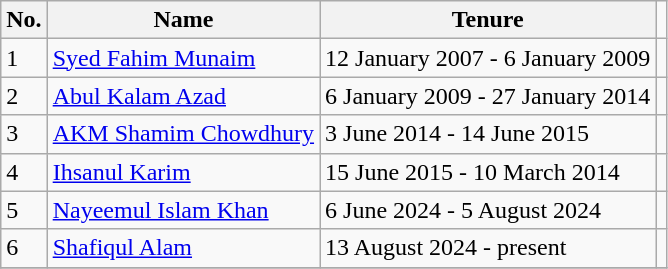<table class="wikitable">
<tr>
<th>No.</th>
<th>Name</th>
<th>Tenure</th>
</tr>
<tr>
<td>1</td>
<td><a href='#'>Syed Fahim Munaim</a></td>
<td>12 January 2007 - 6 January 2009</td>
<td></td>
</tr>
<tr>
<td>2</td>
<td><a href='#'>Abul Kalam Azad</a></td>
<td>6 January 2009 - 27 January 2014</td>
<td></td>
</tr>
<tr>
<td>3</td>
<td><a href='#'>AKM Shamim Chowdhury</a></td>
<td>3 June 2014 - 14 June 2015</td>
<td></td>
</tr>
<tr>
<td>4</td>
<td><a href='#'>Ihsanul Karim</a></td>
<td>15 June 2015 - 10 March 2014</td>
<td></td>
</tr>
<tr>
<td>5</td>
<td><a href='#'>Nayeemul Islam Khan</a></td>
<td>6 June 2024 - 5 August 2024</td>
<td></td>
</tr>
<tr>
<td>6</td>
<td><a href='#'>Shafiqul Alam</a></td>
<td>13 August 2024 - present</td>
<td></td>
</tr>
<tr>
</tr>
</table>
